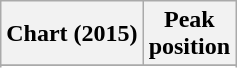<table class="wikitable sortable plainrowheaders">
<tr>
<th>Chart (2015)</th>
<th>Peak<br>position</th>
</tr>
<tr>
</tr>
<tr>
</tr>
</table>
